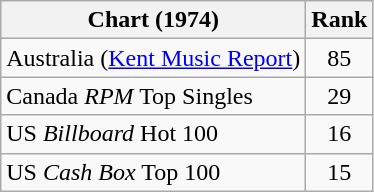<table class="wikitable sortable">
<tr>
<th align="left">Chart (1974)</th>
<th style="text-align:center;">Rank</th>
</tr>
<tr>
<td>Australia (<a href='#'>Kent Music Report</a>)</td>
<td style="text-align:center;">85</td>
</tr>
<tr>
<td>Canada <em>RPM</em> Top Singles</td>
<td style="text-align:center;">29</td>
</tr>
<tr>
<td>US <em>Billboard</em> Hot 100</td>
<td style="text-align:center;">16</td>
</tr>
<tr>
<td>US <em>Cash Box</em> Top 100</td>
<td style="text-align:center;">15</td>
</tr>
</table>
